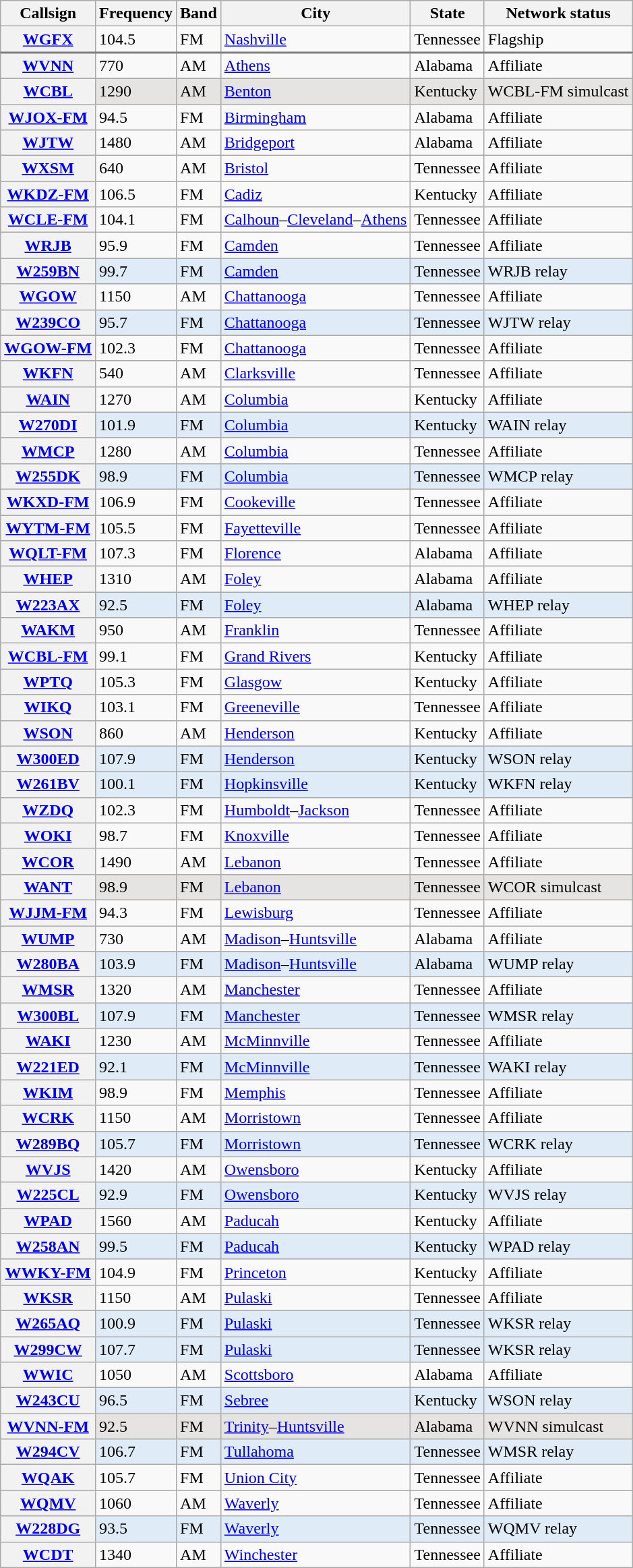<table class="wikitable sortable">
<tr>
<th scope="col">Callsign</th>
<th scope="col">Frequency</th>
<th scope="col">Band</th>
<th scope="col">City</th>
<th scope="col">State</th>
<th scope="col">Network status</th>
</tr>
<tr style="border-bottom: 2px solid grey">
<th scope="row"><a href='#'>WGFX</a></th>
<td>104.5</td>
<td>FM</td>
<td><a href='#'>Nashville</a></td>
<td>Tennessee</td>
<td>Flagship</td>
</tr>
<tr>
<th scope="row"><a href='#'>WVNN</a></th>
<td>770</td>
<td>AM</td>
<td><a href='#'>Athens</a></td>
<td>Alabama</td>
<td>Affiliate</td>
</tr>
<tr style="background-color:#E5E4E2;">
<th scope="row"><a href='#'>WCBL</a></th>
<td>1290</td>
<td>AM</td>
<td><a href='#'>Benton</a></td>
<td>Kentucky</td>
<td>WCBL-FM simulcast</td>
</tr>
<tr>
<th scope="row"><a href='#'>WJOX-FM</a></th>
<td>94.5</td>
<td>FM</td>
<td><a href='#'>Birmingham</a></td>
<td>Alabama</td>
<td>Affiliate</td>
</tr>
<tr>
<th scope="row"><a href='#'>WJTW</a></th>
<td>1480</td>
<td>AM</td>
<td><a href='#'>Bridgeport</a></td>
<td>Alabama</td>
<td>Affiliate</td>
</tr>
<tr>
<th scope="row"><a href='#'>WXSM</a></th>
<td>640</td>
<td>AM</td>
<td><a href='#'>Bristol</a></td>
<td>Tennessee</td>
<td>Affiliate</td>
</tr>
<tr>
<th scope="row"><a href='#'>WKDZ-FM</a></th>
<td>106.5</td>
<td>FM</td>
<td><a href='#'>Cadiz</a></td>
<td>Kentucky</td>
<td>Affiliate</td>
</tr>
<tr>
<th scope="row"><a href='#'>WCLE-FM</a></th>
<td>104.1</td>
<td>FM</td>
<td><a href='#'>Calhoun</a>–<a href='#'>Cleveland</a>–<a href='#'>Athens</a></td>
<td>Tennessee</td>
<td>Affiliate</td>
</tr>
<tr>
<th scope="row"><a href='#'>WRJB</a></th>
<td>95.9</td>
<td>FM</td>
<td><a href='#'>Camden</a></td>
<td>Tennessee</td>
<td>Affiliate</td>
</tr>
<tr style="background-color:#DFEBF6;">
<th scope="row"><a href='#'>W259BN</a></th>
<td>99.7</td>
<td>FM</td>
<td><a href='#'>Camden</a></td>
<td>Tennessee</td>
<td>WRJB relay</td>
</tr>
<tr>
<th scope="row"><a href='#'>WGOW</a></th>
<td>1150</td>
<td>AM</td>
<td><a href='#'>Chattanooga</a></td>
<td>Tennessee</td>
<td>Affiliate</td>
</tr>
<tr style="background-color:#DFEBF6;">
<th scope="row"><a href='#'>W239CO</a></th>
<td>95.7</td>
<td>FM</td>
<td><a href='#'>Chattanooga</a></td>
<td>Tennessee</td>
<td>WJTW relay</td>
</tr>
<tr>
<th scope="row"><a href='#'>WGOW-FM</a></th>
<td>102.3</td>
<td>FM</td>
<td><a href='#'>Chattanooga</a></td>
<td>Tennessee</td>
<td>Affiliate</td>
</tr>
<tr>
<th scope="row"><a href='#'>WKFN</a></th>
<td>540</td>
<td>AM</td>
<td><a href='#'>Clarksville</a></td>
<td>Tennessee</td>
<td>Affiliate</td>
</tr>
<tr>
<th scope="row"><a href='#'>WAIN</a></th>
<td>1270</td>
<td>AM</td>
<td><a href='#'>Columbia</a></td>
<td>Kentucky</td>
<td>Affiliate</td>
</tr>
<tr style="background-color:#DFEBF6;">
<th scope="row"><a href='#'>W270DI</a></th>
<td>101.9</td>
<td>FM</td>
<td><a href='#'>Columbia</a></td>
<td>Kentucky</td>
<td>WAIN relay</td>
</tr>
<tr>
<th scope="row"><a href='#'>WMCP</a></th>
<td>1280</td>
<td>AM</td>
<td><a href='#'>Columbia</a></td>
<td>Tennessee</td>
<td>Affiliate</td>
</tr>
<tr style="background-color:#DFEBF6;">
<th scope="row"><a href='#'>W255DK</a></th>
<td>98.9</td>
<td>FM</td>
<td><a href='#'>Columbia</a></td>
<td>Tennessee</td>
<td>WMCP relay</td>
</tr>
<tr>
<th scope="row"><a href='#'>WKXD-FM</a></th>
<td>106.9</td>
<td>FM</td>
<td><a href='#'>Cookeville</a></td>
<td>Tennessee</td>
<td>Affiliate</td>
</tr>
<tr>
<th scope="row"><a href='#'>WYTM-FM</a></th>
<td>105.5</td>
<td>FM</td>
<td><a href='#'>Fayetteville</a></td>
<td>Tennessee</td>
<td>Affiliate</td>
</tr>
<tr>
<th scope="row"><a href='#'>WQLT-FM</a></th>
<td>107.3</td>
<td>FM</td>
<td><a href='#'>Florence</a></td>
<td>Alabama</td>
<td>Affiliate</td>
</tr>
<tr>
<th scope="row"><a href='#'>WHEP</a></th>
<td>1310</td>
<td>AM</td>
<td><a href='#'>Foley</a></td>
<td>Alabama</td>
<td>Affiliate</td>
</tr>
<tr style="background-color:#DFEBF6;">
<th scope="row"><a href='#'>W223AX</a></th>
<td>92.5</td>
<td>FM</td>
<td><a href='#'>Foley</a></td>
<td>Alabama</td>
<td>WHEP relay</td>
</tr>
<tr>
<th scope="row"><a href='#'>WAKM</a></th>
<td>950</td>
<td>AM</td>
<td><a href='#'>Franklin</a></td>
<td>Tennessee</td>
<td>Affiliate</td>
</tr>
<tr>
<th scope="row"><a href='#'>WCBL-FM</a></th>
<td>99.1</td>
<td>FM</td>
<td><a href='#'>Grand Rivers</a></td>
<td>Kentucky</td>
<td>Affiliate</td>
</tr>
<tr>
<th scope="row"><a href='#'>WPTQ</a></th>
<td>105.3</td>
<td>FM</td>
<td><a href='#'>Glasgow</a></td>
<td>Kentucky</td>
<td>Affiliate</td>
</tr>
<tr>
<th scope="row"><a href='#'>WIKQ</a></th>
<td>103.1</td>
<td>FM</td>
<td><a href='#'>Greeneville</a></td>
<td>Tennessee</td>
<td>Affiliate</td>
</tr>
<tr>
<th scope="row"><a href='#'>WSON</a></th>
<td>860</td>
<td>AM</td>
<td><a href='#'>Henderson</a></td>
<td>Kentucky</td>
<td>Affiliate</td>
</tr>
<tr style="background-color:#DFEBF6;">
<th scope="row"><a href='#'>W300ED</a></th>
<td>107.9</td>
<td>FM</td>
<td><a href='#'>Henderson</a></td>
<td>Kentucky</td>
<td>WSON relay</td>
</tr>
<tr style="background-color:#DFEBF6;">
<th scope="row"><a href='#'>W261BV</a></th>
<td>100.1</td>
<td>FM</td>
<td><a href='#'>Hopkinsville</a></td>
<td>Kentucky</td>
<td>WKFN relay</td>
</tr>
<tr>
<th scope="row"><a href='#'>WZDQ</a></th>
<td>102.3</td>
<td>FM</td>
<td><a href='#'>Humboldt</a>–<a href='#'>Jackson</a></td>
<td>Tennessee</td>
<td>Affiliate</td>
</tr>
<tr>
<th scope="row"><a href='#'>WOKI</a></th>
<td>98.7</td>
<td>FM</td>
<td><a href='#'>Knoxville</a></td>
<td>Tennessee</td>
<td>Affiliate</td>
</tr>
<tr>
<th scope="row"><a href='#'>WCOR</a></th>
<td>1490</td>
<td>AM</td>
<td><a href='#'>Lebanon</a></td>
<td>Tennessee</td>
<td>Affiliate</td>
</tr>
<tr style="background-color:#E5E4E2;">
<th scope="row"><a href='#'>WANT</a></th>
<td>98.9</td>
<td>FM</td>
<td><a href='#'>Lebanon</a></td>
<td>Tennessee</td>
<td>WCOR simulcast</td>
</tr>
<tr>
<th scope="row"><a href='#'>WJJM-FM</a></th>
<td>94.3</td>
<td>FM</td>
<td><a href='#'>Lewisburg</a></td>
<td>Tennessee</td>
<td>Affiliate</td>
</tr>
<tr>
<th scope="row"><a href='#'>WUMP</a></th>
<td>730</td>
<td>AM</td>
<td><a href='#'>Madison</a>–<a href='#'>Huntsville</a></td>
<td>Alabama</td>
<td>Affiliate</td>
</tr>
<tr style="background-color:#DFEBF6;">
<th scope="row"><a href='#'>W280BA</a></th>
<td>103.9</td>
<td>FM</td>
<td><a href='#'>Madison</a>–<a href='#'>Huntsville</a></td>
<td>Alabama</td>
<td>WUMP relay</td>
</tr>
<tr>
<th scope="row"><a href='#'>WMSR</a></th>
<td>1320</td>
<td>AM</td>
<td><a href='#'>Manchester</a></td>
<td>Tennessee</td>
<td>Affiliate</td>
</tr>
<tr style="background-color:#DFEBF6;">
<th scope="row"><a href='#'>W300BL</a></th>
<td>107.9</td>
<td>FM</td>
<td><a href='#'>Manchester</a></td>
<td>Tennessee</td>
<td>WMSR relay</td>
</tr>
<tr>
<th scope="row"><a href='#'>WAKI</a></th>
<td>1230</td>
<td>AM</td>
<td><a href='#'>McMinnville</a></td>
<td>Tennessee</td>
<td>Affiliate</td>
</tr>
<tr style="background-color:#DFEBF6;">
<th scope="row"><a href='#'>W221ED</a></th>
<td>92.1</td>
<td>FM</td>
<td><a href='#'>McMinnville</a></td>
<td>Tennessee</td>
<td>WAKI relay</td>
</tr>
<tr>
<th scope="row"><a href='#'>WKIM</a></th>
<td>98.9</td>
<td>FM</td>
<td><a href='#'>Memphis</a></td>
<td>Tennessee</td>
<td>Affiliate</td>
</tr>
<tr>
<th scope="row"><a href='#'>WCRK</a></th>
<td>1150</td>
<td>AM</td>
<td><a href='#'>Morristown</a></td>
<td>Tennessee</td>
<td>Affiliate</td>
</tr>
<tr style="background-color:#DFEBF6;">
<th scope="row"><a href='#'>W289BQ</a></th>
<td>105.7</td>
<td>FM</td>
<td><a href='#'>Morristown</a></td>
<td>Tennessee</td>
<td>WCRK relay</td>
</tr>
<tr>
<th scope="row"><a href='#'>WVJS</a></th>
<td>1420</td>
<td>AM</td>
<td><a href='#'>Owensboro</a></td>
<td>Kentucky</td>
<td>Affiliate</td>
</tr>
<tr style="background-color:#DFEBF6;">
<th scope="row"><a href='#'>W225CL</a></th>
<td>92.9</td>
<td>FM</td>
<td><a href='#'>Owensboro</a></td>
<td>Kentucky</td>
<td>WVJS relay</td>
</tr>
<tr>
<th scope="row"><a href='#'>WPAD</a></th>
<td>1560</td>
<td>AM</td>
<td><a href='#'>Paducah</a></td>
<td>Kentucky</td>
<td>Affiliate</td>
</tr>
<tr style="background-color:#DFEBF6;">
<th scope="row"><a href='#'>W258AN</a></th>
<td>99.5</td>
<td>FM</td>
<td><a href='#'>Paducah</a></td>
<td>Kentucky</td>
<td>WPAD relay</td>
</tr>
<tr>
<th scope="row"><a href='#'>WWKY-FM</a></th>
<td>104.9</td>
<td>FM</td>
<td><a href='#'>Princeton</a></td>
<td>Kentucky</td>
<td>Affiliate</td>
</tr>
<tr>
<th scope="row"><a href='#'>WKSR</a></th>
<td>1150</td>
<td>AM</td>
<td><a href='#'>Pulaski</a></td>
<td>Tennessee</td>
<td>Affiliate</td>
</tr>
<tr style="background-color:#DFEBF6;">
<th scope="row"><a href='#'>W265AQ</a></th>
<td>100.9</td>
<td>FM</td>
<td><a href='#'>Pulaski</a></td>
<td>Tennessee</td>
<td>WKSR relay</td>
</tr>
<tr style="background-color:#DFEBF6;">
<th scope="row"><a href='#'>W299CW</a></th>
<td>107.7</td>
<td>FM</td>
<td><a href='#'>Pulaski</a></td>
<td>Tennessee</td>
<td>WKSR relay</td>
</tr>
<tr>
<th scope="row"><a href='#'>WWIC</a></th>
<td>1050</td>
<td>AM</td>
<td><a href='#'>Scottsboro</a></td>
<td>Alabama</td>
<td>Affiliate</td>
</tr>
<tr style="background-color:#DFEBF6;">
<th scope="row"><a href='#'>W243CU</a></th>
<td>96.5</td>
<td>FM</td>
<td><a href='#'>Sebree</a></td>
<td>Kentucky</td>
<td>WSON relay</td>
</tr>
<tr style="background-color:#E5E4E2;">
<th scope="row"><a href='#'>WVNN-FM</a></th>
<td>92.5</td>
<td>FM</td>
<td><a href='#'>Trinity</a>–<a href='#'>Huntsville</a></td>
<td>Alabama</td>
<td>WVNN simulcast</td>
</tr>
<tr style="background-color:#DFEBF6;">
<th scope="row"><a href='#'>W294CV</a></th>
<td>106.7</td>
<td>FM</td>
<td><a href='#'>Tullahoma</a></td>
<td>Tennessee</td>
<td>WMSR relay</td>
</tr>
<tr>
<th scope="row"><a href='#'>WQAK</a></th>
<td>105.7</td>
<td>FM</td>
<td><a href='#'>Union City</a></td>
<td>Tennessee</td>
<td>Affiliate</td>
</tr>
<tr>
<th scope="row"><a href='#'>WQMV</a></th>
<td>1060</td>
<td>AM</td>
<td><a href='#'>Waverly</a></td>
<td>Tennessee</td>
<td>Affiliate</td>
</tr>
<tr style="background-color:#DFEBF6;">
<th scope="row"><a href='#'>W228DG</a></th>
<td>93.5</td>
<td>FM</td>
<td><a href='#'>Waverly</a></td>
<td>Tennessee</td>
<td>WQMV relay</td>
</tr>
<tr>
<th scope="row"><a href='#'>WCDT</a></th>
<td>1340</td>
<td>AM</td>
<td><a href='#'>Winchester</a></td>
<td>Tennessee</td>
<td>Affiliate</td>
</tr>
</table>
